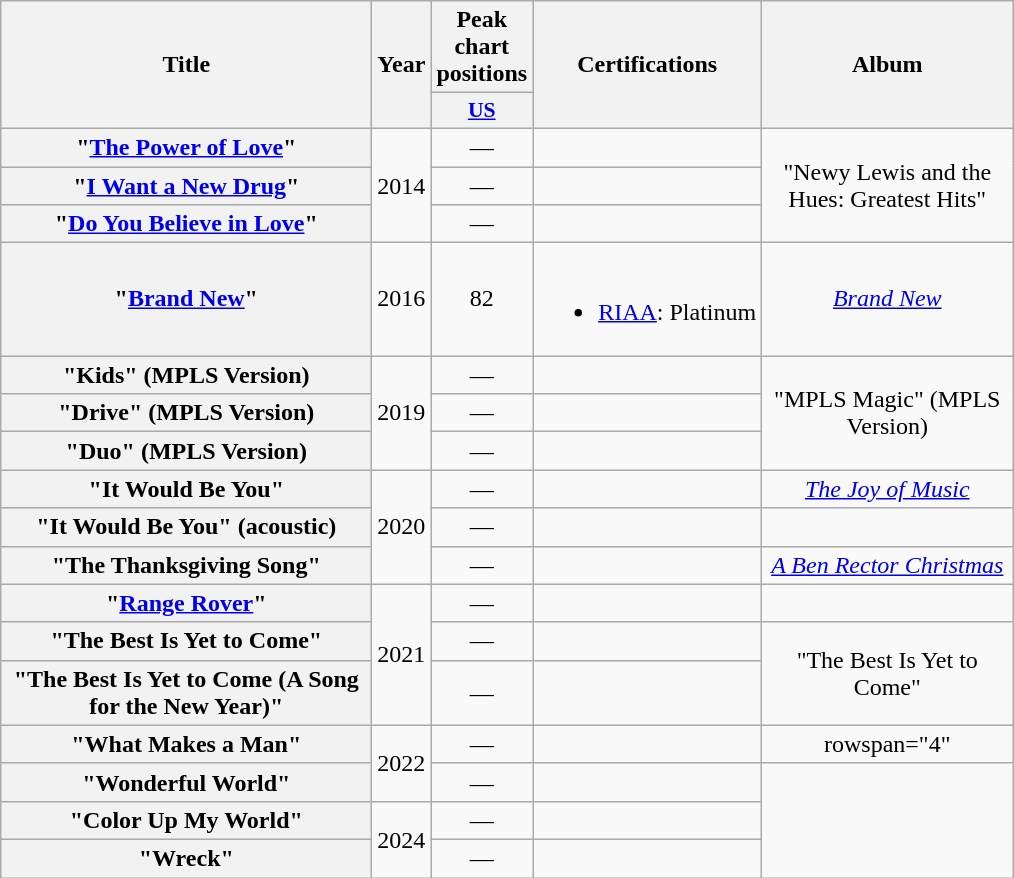<table class="wikitable plainrowheaders" style="text-align:center;">
<tr>
<th scope="col" rowspan="2" style="width:15em;">Title</th>
<th scope="col" rowspan="2" style="width:1em;">Year</th>
<th scope="col" colspan="1">Peak chart positions</th>
<th scope="col" rowspan="2">Certifications</th>
<th scope="col" rowspan="2" style="width:10em;">Album</th>
</tr>
<tr>
<th scope="col" style="width:3em;font-size:90%;"><a href='#'>US</a><br></th>
</tr>
<tr>
<th scope="row">"<a href='#'>The Power of Love</a>"</th>
<td rowspan="3">2014</td>
<td>—</td>
<td></td>
<td rowspan="3">"Newy Lewis and the Hues: Greatest Hits"</td>
</tr>
<tr>
<th scope="row">"<a href='#'>I Want a New Drug</a>"</th>
<td>—</td>
<td></td>
</tr>
<tr>
<th scope="row">"<a href='#'>Do You Believe in Love</a>"</th>
<td>—</td>
<td></td>
</tr>
<tr>
<th scope="row">"<a href='#'>Brand New</a>"</th>
<td>2016</td>
<td>82</td>
<td><br><ul><li><a href='#'>RIAA</a>: Platinum</li></ul></td>
<td><em><a href='#'>Brand New</a></em></td>
</tr>
<tr>
<th scope="row">"Kids" (MPLS Version)</th>
<td rowspan="3">2019</td>
<td>—</td>
<td></td>
<td rowspan="3">"MPLS Magic" (MPLS Version)</td>
</tr>
<tr>
<th scope="row">"Drive" (MPLS Version)</th>
<td>—</td>
<td></td>
</tr>
<tr>
<th scope="row">"Duo" (MPLS Version)</th>
<td>—</td>
<td></td>
</tr>
<tr>
<th scope="row">"It Would Be You"</th>
<td rowspan="3">2020</td>
<td>—</td>
<td></td>
<td><em><a href='#'>The Joy of Music</a></em></td>
</tr>
<tr>
<th scope="row">"It Would Be You" (acoustic)<br> </th>
<td>—</td>
<td></td>
<td></td>
</tr>
<tr>
<th scope="row">"The Thanksgiving Song"</th>
<td>—</td>
<td></td>
<td><em><a href='#'>A Ben Rector Christmas</a></em></td>
</tr>
<tr>
<th scope="row">"<a href='#'>Range Rover</a>"<br> </th>
<td rowspan="3">2021</td>
<td>—</td>
<td></td>
<td></td>
</tr>
<tr>
<th scope="row">"The Best Is Yet to Come"</th>
<td>—</td>
<td></td>
<td rowspan="2">"The Best Is Yet to Come"</td>
</tr>
<tr>
<th scope="row">"The Best Is Yet to Come (A Song for the New Year)"</th>
<td>—</td>
<td></td>
</tr>
<tr>
<th scope="row">"What Makes a Man"<br> </th>
<td rowspan="2">2022</td>
<td>—</td>
<td></td>
<td>rowspan="4" </td>
</tr>
<tr>
<th scope="row">"Wonderful World"</th>
<td>—</td>
<td></td>
</tr>
<tr>
<th scope="row">"Color Up My World"<br> </th>
<td rowspan="2">2024</td>
<td>—</td>
<td></td>
</tr>
<tr>
<th scope="row">"Wreck"</th>
<td>—</td>
<td></td>
</tr>
</table>
